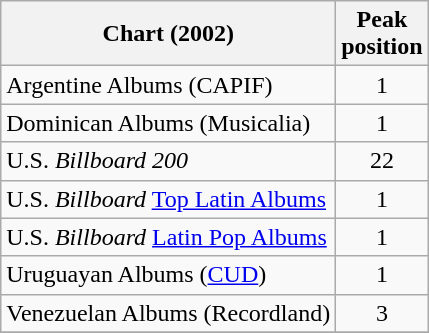<table class="wikitable">
<tr>
<th align="left">Chart (2002)</th>
<th align="left">Peak<br>position</th>
</tr>
<tr>
<td>Argentine Albums (CAPIF)</td>
<td align="center">1</td>
</tr>
<tr>
<td>Dominican Albums (Musicalia)</td>
<td align="center">1</td>
</tr>
<tr>
<td align="left">U.S. <em>Billboard 200</em></td>
<td align="center">22</td>
</tr>
<tr>
<td align="left">U.S. <em>Billboard</em> <a href='#'>Top Latin Albums</a></td>
<td align="center">1</td>
</tr>
<tr>
<td align="left">U.S. <em>Billboard</em> <a href='#'>Latin Pop Albums</a></td>
<td align="center">1</td>
</tr>
<tr>
<td align="left">Uruguayan Albums (<a href='#'>CUD</a>)</td>
<td align="center">1</td>
</tr>
<tr>
<td>Venezuelan Albums (Recordland)</td>
<td align="center">3</td>
</tr>
<tr>
</tr>
</table>
